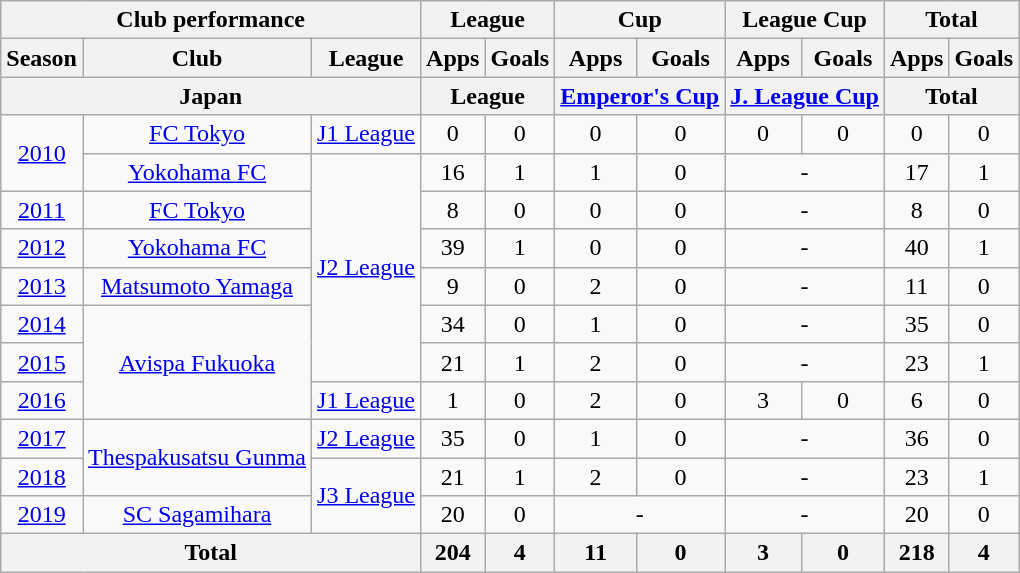<table class="wikitable" style="text-align:center;">
<tr>
<th colspan=3>Club performance</th>
<th colspan=2>League</th>
<th colspan=2>Cup</th>
<th colspan=2>League Cup</th>
<th colspan=2>Total</th>
</tr>
<tr>
<th>Season</th>
<th>Club</th>
<th>League</th>
<th>Apps</th>
<th>Goals</th>
<th>Apps</th>
<th>Goals</th>
<th>Apps</th>
<th>Goals</th>
<th>Apps</th>
<th>Goals</th>
</tr>
<tr>
<th colspan=3>Japan</th>
<th colspan=2>League</th>
<th colspan=2><a href='#'>Emperor's Cup</a></th>
<th colspan=2><a href='#'>J. League Cup</a></th>
<th colspan=2>Total</th>
</tr>
<tr>
<td rowspan="2"><a href='#'>2010</a></td>
<td><a href='#'>FC Tokyo</a></td>
<td><a href='#'>J1 League</a></td>
<td>0</td>
<td>0</td>
<td>0</td>
<td>0</td>
<td>0</td>
<td>0</td>
<td>0</td>
<td>0</td>
</tr>
<tr>
<td><a href='#'>Yokohama FC</a></td>
<td rowspan=6><a href='#'>J2 League</a></td>
<td>16</td>
<td>1</td>
<td>1</td>
<td>0</td>
<td colspan="2">-</td>
<td>17</td>
<td>1</td>
</tr>
<tr>
<td><a href='#'>2011</a></td>
<td><a href='#'>FC Tokyo</a></td>
<td>8</td>
<td>0</td>
<td>0</td>
<td>0</td>
<td colspan="2">-</td>
<td>8</td>
<td>0</td>
</tr>
<tr>
<td><a href='#'>2012</a></td>
<td><a href='#'>Yokohama FC</a></td>
<td>39</td>
<td>1</td>
<td>0</td>
<td>0</td>
<td colspan="2">-</td>
<td>40</td>
<td>1</td>
</tr>
<tr>
<td><a href='#'>2013</a></td>
<td><a href='#'>Matsumoto Yamaga</a></td>
<td>9</td>
<td>0</td>
<td>2</td>
<td>0</td>
<td colspan="2">-</td>
<td>11</td>
<td>0</td>
</tr>
<tr>
<td><a href='#'>2014</a></td>
<td rowspan="3"><a href='#'>Avispa Fukuoka</a></td>
<td>34</td>
<td>0</td>
<td>1</td>
<td>0</td>
<td colspan="2">-</td>
<td>35</td>
<td>0</td>
</tr>
<tr>
<td><a href='#'>2015</a></td>
<td>21</td>
<td>1</td>
<td>2</td>
<td>0</td>
<td colspan="2">-</td>
<td>23</td>
<td>1</td>
</tr>
<tr>
<td><a href='#'>2016</a></td>
<td rowspan="1"><a href='#'>J1 League</a></td>
<td>1</td>
<td>0</td>
<td>2</td>
<td>0</td>
<td>3</td>
<td>0</td>
<td>6</td>
<td>0</td>
</tr>
<tr>
<td><a href='#'>2017</a></td>
<td rowspan="2"><a href='#'>Thespakusatsu Gunma</a></td>
<td rowspan="1"><a href='#'>J2 League</a></td>
<td>35</td>
<td>0</td>
<td>1</td>
<td>0</td>
<td colspan="2">-</td>
<td>36</td>
<td>0</td>
</tr>
<tr>
<td><a href='#'>2018</a></td>
<td rowspan="2"><a href='#'>J3 League</a></td>
<td>21</td>
<td>1</td>
<td>2</td>
<td>0</td>
<td colspan="2">-</td>
<td>23</td>
<td>1</td>
</tr>
<tr>
<td><a href='#'>2019</a></td>
<td><a href='#'>SC Sagamihara</a></td>
<td>20</td>
<td>0</td>
<td colspan="2">-</td>
<td colspan="2">-</td>
<td>20</td>
<td>0</td>
</tr>
<tr>
<th colspan=3>Total</th>
<th>204</th>
<th>4</th>
<th>11</th>
<th>0</th>
<th>3</th>
<th>0</th>
<th>218</th>
<th>4</th>
</tr>
</table>
